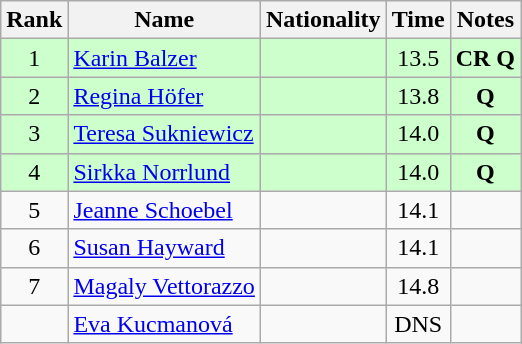<table class="wikitable sortable" style="text-align:center">
<tr>
<th>Rank</th>
<th>Name</th>
<th>Nationality</th>
<th>Time</th>
<th>Notes</th>
</tr>
<tr bgcolor=ccffcc>
<td>1</td>
<td align=left><a href='#'>Karin Balzer</a></td>
<td align=left></td>
<td>13.5</td>
<td><strong>CR Q</strong></td>
</tr>
<tr bgcolor=ccffcc>
<td>2</td>
<td align=left><a href='#'>Regina Höfer</a></td>
<td align=left></td>
<td>13.8</td>
<td><strong>Q</strong></td>
</tr>
<tr bgcolor=ccffcc>
<td>3</td>
<td align=left><a href='#'>Teresa Sukniewicz</a></td>
<td align=left></td>
<td>14.0</td>
<td><strong>Q</strong></td>
</tr>
<tr bgcolor=ccffcc>
<td>4</td>
<td align=left><a href='#'>Sirkka Norrlund</a></td>
<td align=left></td>
<td>14.0</td>
<td><strong>Q</strong></td>
</tr>
<tr>
<td>5</td>
<td align=left><a href='#'>Jeanne Schoebel</a></td>
<td align=left></td>
<td>14.1</td>
<td></td>
</tr>
<tr>
<td>6</td>
<td align=left><a href='#'>Susan Hayward</a></td>
<td align=left></td>
<td>14.1</td>
<td></td>
</tr>
<tr>
<td>7</td>
<td align=left><a href='#'>Magaly Vettorazzo</a></td>
<td align=left></td>
<td>14.8</td>
<td></td>
</tr>
<tr>
<td></td>
<td align=left><a href='#'>Eva Kucmanová</a></td>
<td align=left></td>
<td>DNS</td>
<td></td>
</tr>
</table>
